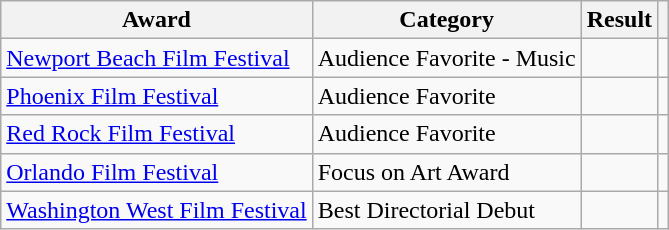<table class="wikitable plainrowheaders sortable">
<tr>
<th scope="col">Award</th>
<th scope="col">Category</th>
<th scope="col">Result</th>
<th scope="col" class="unsortable"></th>
</tr>
<tr>
<td><a href='#'>Newport Beach Film Festival</a></td>
<td>Audience Favorite - Music</td>
<td></td>
<td style="text-align:center;"></td>
</tr>
<tr>
<td><a href='#'>Phoenix Film Festival</a></td>
<td>Audience Favorite</td>
<td></td>
<td style="text-align:center;"></td>
</tr>
<tr>
<td><a href='#'>Red Rock Film Festival</a></td>
<td>Audience Favorite</td>
<td></td>
<td style="text-align:center;"></td>
</tr>
<tr>
<td><a href='#'>Orlando Film Festival</a></td>
<td>Focus on Art Award</td>
<td></td>
<td style="text-align:center;"></td>
</tr>
<tr>
<td><a href='#'>Washington West Film Festival</a></td>
<td>Best Directorial Debut</td>
<td></td>
<td style="text-align:center;"></td>
</tr>
</table>
